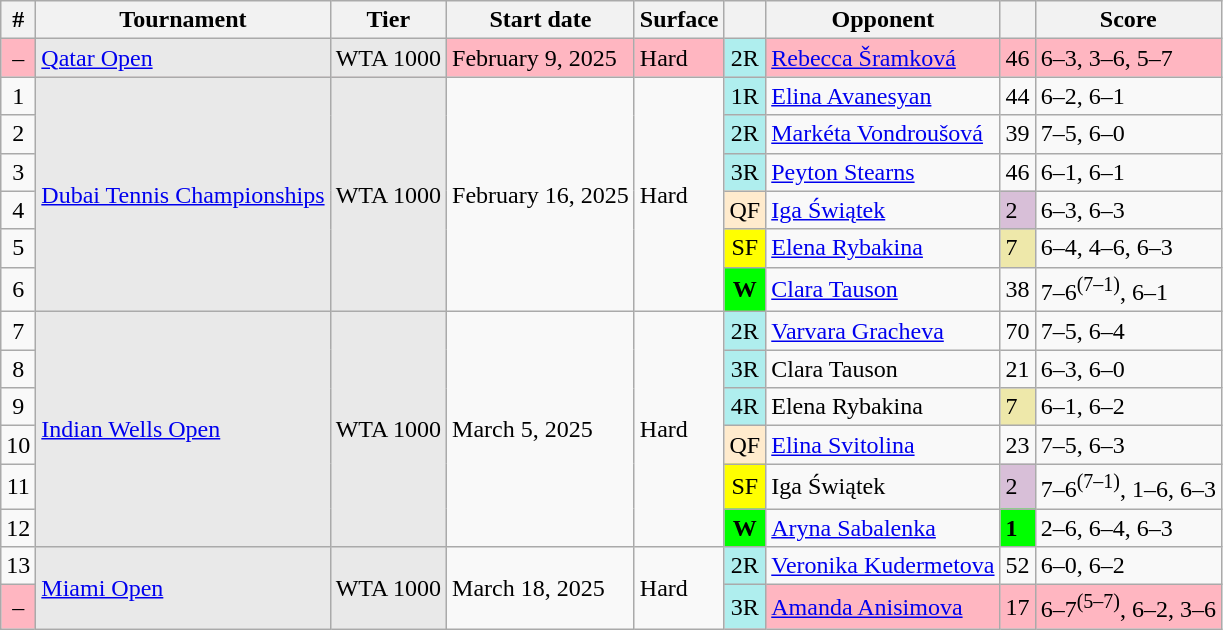<table class="wikitable sortable">
<tr>
<th scope=col>#</th>
<th scope=col>Tournament</th>
<th scope=col>Tier</th>
<th scope=col class=unsortable>Start date</th>
<th scope=col>Surface</th>
<th scope=col class=unsortable></th>
<th scope=col>Opponent</th>
<th scope=col></th>
<th scope=col class=unsortable>Score</th>
</tr>
<tr bgcolor=lightpink>
<td align=center>–</td>
<td style=background:#e9e9e9><a href='#'>Qatar Open</a></td>
<td style=background:#e9e9e9>WTA 1000</td>
<td>February 9, 2025</td>
<td>Hard</td>
<td align=center style=background:#afeeee>2R</td>
<td> <a href='#'>Rebecca Šramková</a></td>
<td>46</td>
<td>6–3, 3–6, 5–7</td>
</tr>
<tr>
<td align=center>1</td>
<td rowspan=6 style=background:#e9e9e9><a href='#'>Dubai Tennis Championships</a></td>
<td rowspan=6 style=background:#e9e9e9>WTA 1000</td>
<td rowspan=6>February 16, 2025</td>
<td rowspan=6>Hard</td>
<td align=center style=background:#afeeee>1R</td>
<td> <a href='#'>Elina Avanesyan</a></td>
<td>44</td>
<td>6–2, 6–1</td>
</tr>
<tr>
<td align=center>2</td>
<td align=center style=background:#afeeee>2R</td>
<td> <a href='#'>Markéta Vondroušová</a></td>
<td>39</td>
<td>7–5, 6–0</td>
</tr>
<tr>
<td align=center>3</td>
<td align=center style=background:#afeeee>3R</td>
<td> <a href='#'>Peyton Stearns</a></td>
<td>46</td>
<td>6–1, 6–1</td>
</tr>
<tr>
<td align=center>4</td>
<td align=center style=background:#ffebcd>QF</td>
<td> <a href='#'>Iga Świątek</a> </td>
<td style=background:thistle>2</td>
<td>6–3, 6–3</td>
</tr>
<tr>
<td align=center>5</td>
<td align=center style=background:yellow>SF</td>
<td> <a href='#'>Elena Rybakina</a> </td>
<td style=background:#eee8aa>7</td>
<td>6–4, 4–6, 6–3</td>
</tr>
<tr>
<td align=center>6</td>
<td align=center style=background:lime><strong>W</strong></td>
<td> <a href='#'>Clara Tauson</a></td>
<td>38</td>
<td>7–6<sup>(7–1)</sup>, 6–1</td>
</tr>
<tr>
<td align=center>7</td>
<td rowspan=6 style=background:#e9e9e9><a href='#'>Indian Wells Open</a></td>
<td rowspan=6 style=background:#e9e9e9>WTA 1000</td>
<td rowspan=6>March 5, 2025</td>
<td rowspan=6>Hard</td>
<td align=center style=background:#afeeee>2R</td>
<td> <a href='#'>Varvara Gracheva</a></td>
<td>70</td>
<td>7–5, 6–4</td>
</tr>
<tr>
<td align=center>8</td>
<td align=center style=background:#afeeee>3R</td>
<td> Clara Tauson </td>
<td>21</td>
<td>6–3, 6–0</td>
</tr>
<tr>
<td align=center>9</td>
<td align=center style=background:#afeeee>4R</td>
<td> Elena Rybakina </td>
<td style=background:#eee8aa>7</td>
<td>6–1, 6–2</td>
</tr>
<tr>
<td align=center>10</td>
<td align=center style=background:#ffebcd>QF</td>
<td> <a href='#'>Elina Svitolina</a> </td>
<td>23</td>
<td>7–5, 6–3</td>
</tr>
<tr>
<td align=center>11</td>
<td align=center style=background:yellow>SF</td>
<td> Iga Świątek </td>
<td style=background:thistle>2</td>
<td>7–6<sup>(7–1)</sup>, 1–6, 6–3</td>
</tr>
<tr>
<td align=center>12</td>
<td align=center style=background:lime><strong>W</strong></td>
<td> <a href='#'>Aryna Sabalenka</a> </td>
<td style=background:lime><strong>1</strong></td>
<td>2–6, 6–4, 6–3</td>
</tr>
<tr>
<td align=center>13</td>
<td rowspan=2 style=background:#e9e9e9><a href='#'>Miami Open</a></td>
<td rowspan=2 style=background:#e9e9e9>WTA 1000</td>
<td rowspan=2>March 18, 2025</td>
<td rowspan=2>Hard</td>
<td align=center style=background:#afeeee>2R</td>
<td> <a href='#'>Veronika Kudermetova</a></td>
<td>52</td>
<td>6–0, 6–2</td>
</tr>
<tr bgcolor=lightpink>
<td align=center>–</td>
<td align=center style=background:#afeeee>3R</td>
<td> <a href='#'>Amanda Anisimova</a> </td>
<td>17</td>
<td>6–7<sup>(5–7)</sup>, 6–2, 3–6</td>
</tr>
</table>
